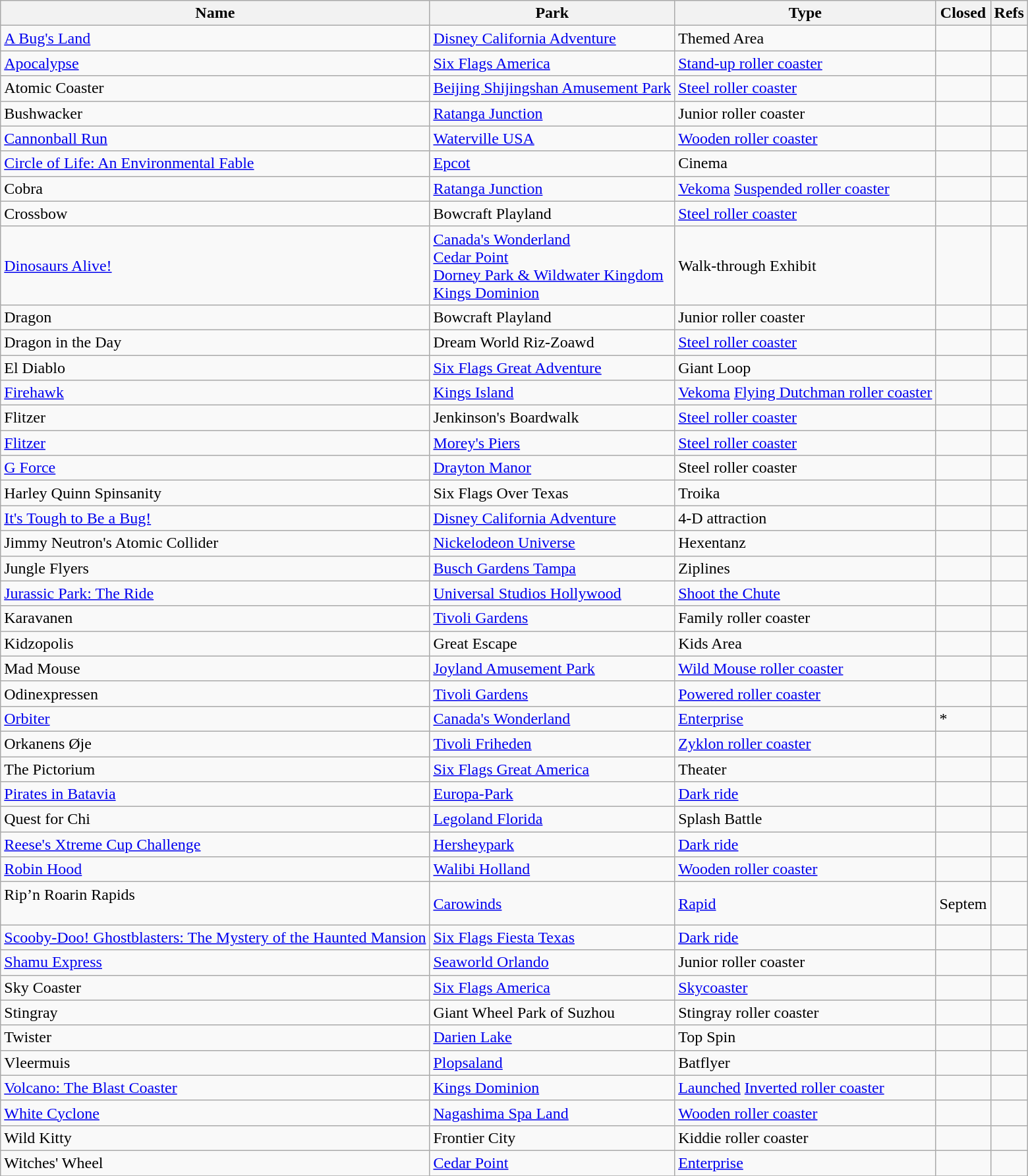<table class="wikitable sortable">
<tr>
<th>Name</th>
<th>Park</th>
<th>Type</th>
<th>Closed</th>
<th>Refs</th>
</tr>
<tr>
<td><a href='#'>A Bug's Land</a></td>
<td><a href='#'>Disney California Adventure</a></td>
<td>Themed Area</td>
<td></td>
<td></td>
</tr>
<tr>
<td><a href='#'>Apocalypse</a></td>
<td><a href='#'>Six Flags America</a></td>
<td><a href='#'>Stand-up roller coaster</a></td>
<td></td>
<td></td>
</tr>
<tr>
<td>Atomic Coaster</td>
<td><a href='#'>Beijing Shijingshan Amusement Park</a></td>
<td><a href='#'>Steel roller coaster</a></td>
<td></td>
<td></td>
</tr>
<tr>
<td>Bushwacker</td>
<td><a href='#'>Ratanga Junction</a></td>
<td>Junior roller coaster</td>
<td></td>
<td></td>
</tr>
<tr>
<td><a href='#'>Cannonball Run</a></td>
<td><a href='#'>Waterville USA</a></td>
<td><a href='#'>Wooden roller coaster</a></td>
<td></td>
<td></td>
</tr>
<tr>
<td><a href='#'>Circle of Life: An Environmental Fable</a></td>
<td><a href='#'>Epcot</a></td>
<td>Cinema</td>
<td></td>
<td></td>
</tr>
<tr>
<td>Cobra</td>
<td><a href='#'>Ratanga Junction</a></td>
<td><a href='#'>Vekoma</a> <a href='#'>Suspended roller coaster</a></td>
<td></td>
<td></td>
</tr>
<tr>
<td>Crossbow</td>
<td>Bowcraft Playland</td>
<td><a href='#'>Steel roller coaster</a></td>
<td></td>
<td></td>
</tr>
<tr>
<td><a href='#'>Dinosaurs Alive!</a></td>
<td><a href='#'>Canada's Wonderland</a> <br><a href='#'>Cedar Point</a> <br><a href='#'>Dorney Park & Wildwater Kingdom</a> <br><a href='#'>Kings Dominion</a></td>
<td>Walk-through Exhibit</td>
<td></td>
<td></td>
</tr>
<tr>
<td>Dragon</td>
<td>Bowcraft Playland</td>
<td>Junior roller coaster</td>
<td></td>
<td></td>
</tr>
<tr>
<td>Dragon in the Day</td>
<td>Dream World Riz-Zoawd</td>
<td><a href='#'>Steel roller coaster</a></td>
<td></td>
<td></td>
</tr>
<tr>
<td>El Diablo</td>
<td><a href='#'>Six Flags Great Adventure</a></td>
<td>Giant Loop</td>
<td></td>
<td></td>
</tr>
<tr>
<td><a href='#'>Firehawk</a></td>
<td><a href='#'>Kings Island</a></td>
<td><a href='#'>Vekoma</a> <a href='#'>Flying Dutchman roller coaster</a></td>
<td></td>
<td></td>
</tr>
<tr>
<td>Flitzer</td>
<td>Jenkinson's Boardwalk</td>
<td><a href='#'>Steel roller coaster</a></td>
<td></td>
<td></td>
</tr>
<tr>
<td><a href='#'>Flitzer</a></td>
<td><a href='#'>Morey's Piers</a></td>
<td><a href='#'>Steel roller coaster</a></td>
<td></td>
<td></td>
</tr>
<tr>
<td><a href='#'>G Force</a></td>
<td><a href='#'>Drayton Manor</a></td>
<td>Steel roller coaster</td>
<td></td>
<td></td>
</tr>
<tr>
<td>Harley Quinn Spinsanity</td>
<td>Six Flags Over Texas</td>
<td>Troika</td>
<td></td>
<td></td>
</tr>
<tr>
<td><a href='#'>It's Tough to Be a Bug!</a></td>
<td><a href='#'>Disney California Adventure</a></td>
<td>4-D attraction</td>
<td></td>
<td></td>
</tr>
<tr>
<td>Jimmy Neutron's Atomic Collider</td>
<td><a href='#'>Nickelodeon Universe</a></td>
<td>Hexentanz</td>
<td></td>
<td></td>
</tr>
<tr>
<td>Jungle Flyers</td>
<td><a href='#'>Busch Gardens Tampa</a></td>
<td>Ziplines</td>
<td></td>
<td></td>
</tr>
<tr>
<td><a href='#'>Jurassic Park: The Ride</a></td>
<td><a href='#'>Universal Studios Hollywood</a></td>
<td><a href='#'>Shoot the Chute</a></td>
<td></td>
<td></td>
</tr>
<tr>
<td>Karavanen</td>
<td><a href='#'>Tivoli Gardens</a></td>
<td>Family roller coaster</td>
<td></td>
<td></td>
</tr>
<tr>
<td>Kidzopolis</td>
<td>Great Escape</td>
<td>Kids Area</td>
<td></td>
<td></td>
</tr>
<tr>
<td>Mad Mouse</td>
<td><a href='#'>Joyland Amusement Park</a></td>
<td><a href='#'>Wild Mouse roller coaster</a></td>
<td></td>
<td></td>
</tr>
<tr>
<td>Odinexpressen</td>
<td><a href='#'>Tivoli Gardens</a></td>
<td><a href='#'>Powered roller coaster</a></td>
<td></td>
<td></td>
</tr>
<tr>
<td><a href='#'>Orbiter</a></td>
<td><a href='#'>Canada's Wonderland</a></td>
<td><a href='#'>Enterprise</a></td>
<td>*</td>
<td></td>
</tr>
<tr>
<td>Orkanens Øje</td>
<td><a href='#'>Tivoli Friheden</a></td>
<td><a href='#'>Zyklon roller coaster</a></td>
<td></td>
<td></td>
</tr>
<tr>
<td>The Pictorium</td>
<td><a href='#'>Six Flags Great America</a></td>
<td>Theater</td>
<td></td>
<td></td>
</tr>
<tr>
<td><a href='#'>Pirates in Batavia</a></td>
<td><a href='#'>Europa-Park</a></td>
<td><a href='#'>Dark ride</a></td>
<td></td>
<td></td>
</tr>
<tr>
<td>Quest for Chi</td>
<td><a href='#'>Legoland Florida</a></td>
<td>Splash Battle</td>
<td></td>
<td></td>
</tr>
<tr>
<td><a href='#'>Reese's Xtreme Cup Challenge</a></td>
<td><a href='#'>Hersheypark</a></td>
<td><a href='#'>Dark ride</a></td>
<td></td>
<td></td>
</tr>
<tr>
<td><a href='#'>Robin Hood</a></td>
<td><a href='#'>Walibi Holland</a></td>
<td><a href='#'>Wooden roller coaster</a></td>
<td></td>
<td></td>
</tr>
<tr>
<td>Rip’n Roarin Rapids<br><br></td>
<td><a href='#'>Carowinds</a></td>
<td><a href='#'>Rapid</a></td>
<td>Septem</td>
<td></td>
</tr>
<tr>
<td><a href='#'>Scooby-Doo! Ghostblasters: The Mystery of the Haunted Mansion</a></td>
<td><a href='#'>Six Flags Fiesta Texas</a></td>
<td><a href='#'>Dark ride</a></td>
<td></td>
<td></td>
</tr>
<tr>
<td><a href='#'>Shamu Express</a></td>
<td><a href='#'>Seaworld Orlando</a></td>
<td>Junior roller coaster</td>
<td></td>
<td></td>
</tr>
<tr>
<td>Sky Coaster</td>
<td><a href='#'>Six Flags America</a></td>
<td><a href='#'>Skycoaster</a></td>
<td></td>
<td></td>
</tr>
<tr>
<td>Stingray</td>
<td>Giant Wheel Park of Suzhou</td>
<td>Stingray roller coaster</td>
<td></td>
<td></td>
</tr>
<tr>
<td>Twister</td>
<td><a href='#'>Darien Lake</a></td>
<td>Top Spin</td>
<td></td>
<td></td>
</tr>
<tr>
<td>Vleermuis</td>
<td><a href='#'>Plopsaland</a></td>
<td>Batflyer</td>
<td></td>
<td></td>
</tr>
<tr>
<td><a href='#'>Volcano: The Blast Coaster</a></td>
<td><a href='#'>Kings Dominion</a></td>
<td><a href='#'>Launched</a> <a href='#'>Inverted roller coaster</a></td>
<td></td>
<td></td>
</tr>
<tr>
<td><a href='#'>White Cyclone</a></td>
<td><a href='#'>Nagashima Spa Land</a></td>
<td><a href='#'>Wooden roller coaster</a></td>
<td></td>
<td></td>
</tr>
<tr>
<td>Wild Kitty</td>
<td>Frontier City</td>
<td>Kiddie roller coaster</td>
<td></td>
<td></td>
</tr>
<tr>
<td>Witches' Wheel</td>
<td><a href='#'>Cedar Point</a></td>
<td><a href='#'>Enterprise</a></td>
<td></td>
<td></td>
</tr>
<tr>
</tr>
</table>
